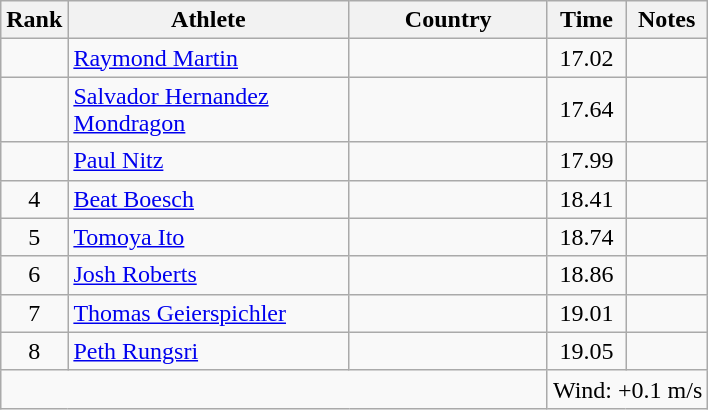<table class="wikitable sortable" style="text-align:center">
<tr>
<th>Rank</th>
<th style="width:180px">Athlete</th>
<th style="width:125px">Country</th>
<th>Time</th>
<th>Notes</th>
</tr>
<tr>
<td></td>
<td style="text-align:left;"><a href='#'>Raymond Martin</a></td>
<td style="text-align:left;"></td>
<td>17.02</td>
<td></td>
</tr>
<tr>
<td></td>
<td style="text-align:left;"><a href='#'>Salvador Hernandez Mondragon</a></td>
<td style="text-align:left;"></td>
<td>17.64</td>
<td></td>
</tr>
<tr>
<td></td>
<td style="text-align:left;"><a href='#'>Paul Nitz</a></td>
<td style="text-align:left;"></td>
<td>17.99</td>
<td></td>
</tr>
<tr>
<td>4</td>
<td style="text-align:left;"><a href='#'>Beat Boesch</a></td>
<td style="text-align:left;"></td>
<td>18.41</td>
<td></td>
</tr>
<tr>
<td>5</td>
<td style="text-align:left;"><a href='#'>Tomoya Ito</a></td>
<td style="text-align:left;"></td>
<td>18.74</td>
<td></td>
</tr>
<tr>
<td>6</td>
<td style="text-align:left;"><a href='#'>Josh Roberts</a></td>
<td style="text-align:left;"></td>
<td>18.86</td>
<td></td>
</tr>
<tr>
<td>7</td>
<td style="text-align:left;"><a href='#'>Thomas Geierspichler</a></td>
<td style="text-align:left;"></td>
<td>19.01</td>
<td></td>
</tr>
<tr>
<td>8</td>
<td style="text-align:left;"><a href='#'>Peth Rungsri</a></td>
<td style="text-align:left;"></td>
<td>19.05</td>
<td></td>
</tr>
<tr class="sortbottom">
<td colspan="3"></td>
<td colspan="2">Wind: +0.1 m/s</td>
</tr>
</table>
